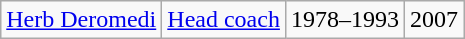<table class="wikitable" style="text-align:center">
<tr>
<td><a href='#'>Herb Deromedi</a></td>
<td><a href='#'>Head coach</a></td>
<td>1978–1993</td>
<td>2007</td>
</tr>
</table>
